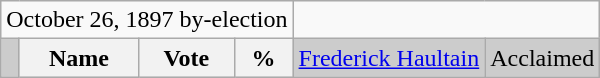<table class="wikitable">
<tr>
<td colspan=4 align=center>October 26, 1897 by-election</td>
</tr>
<tr bgcolor="CCCCCC">
<td></td>
<th>Name</th>
<th>Vote</th>
<th>%<br></th>
<td><a href='#'>Frederick Haultain</a></td>
<td colspan="2" align=center>Acclaimed</td>
</tr>
</table>
